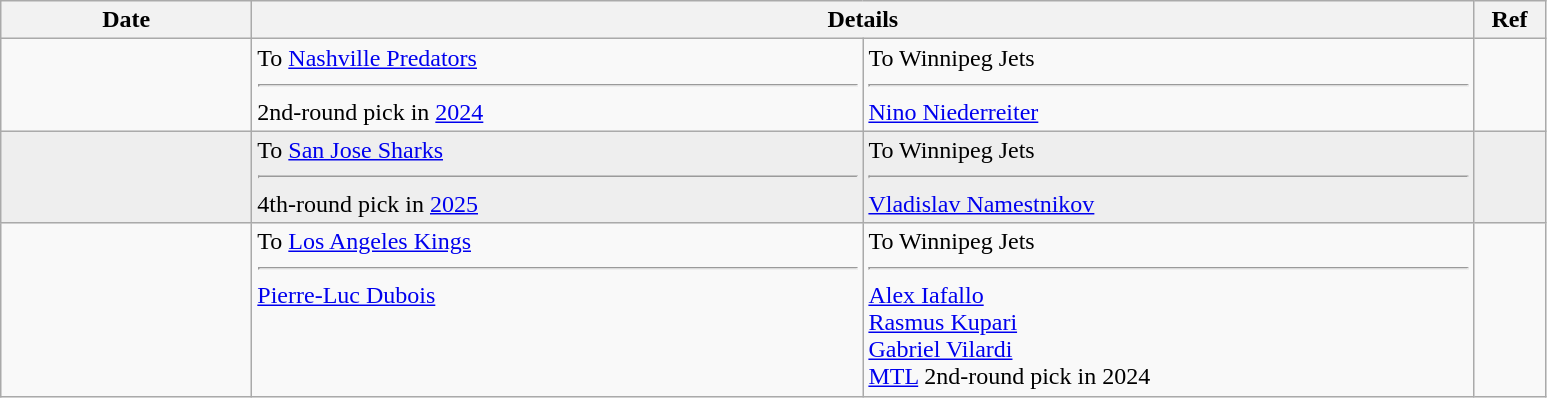<table class="wikitable">
<tr>
<th style="width: 10em;">Date</th>
<th colspan=2>Details</th>
<th style="width: 2.5em;">Ref</th>
</tr>
<tr>
<td></td>
<td style="width: 25em;" valign="top">To <a href='#'>Nashville Predators</a><hr>2nd-round pick in <a href='#'>2024</a></td>
<td style="width: 25em;" valign="top">To Winnipeg Jets<hr><a href='#'>Nino Niederreiter</a></td>
<td></td>
</tr>
<tr bgcolor="eeeeee">
<td></td>
<td style="width: 25em;" valign="top">To <a href='#'>San Jose Sharks</a><hr>4th-round pick in <a href='#'>2025</a></td>
<td style="width: 25em;" valign="top">To Winnipeg Jets<hr><a href='#'>Vladislav Namestnikov</a></td>
<td></td>
</tr>
<tr>
<td></td>
<td style="width: 25em;" valign="top">To <a href='#'>Los Angeles Kings</a><hr><a href='#'>Pierre-Luc Dubois</a></td>
<td style="width: 25em;" valign="top">To Winnipeg Jets<hr><a href='#'>Alex Iafallo</a><br><a href='#'>Rasmus Kupari</a><br><a href='#'>Gabriel Vilardi</a><br><a href='#'>MTL</a> 2nd-round pick in 2024</td>
<td></td>
</tr>
</table>
